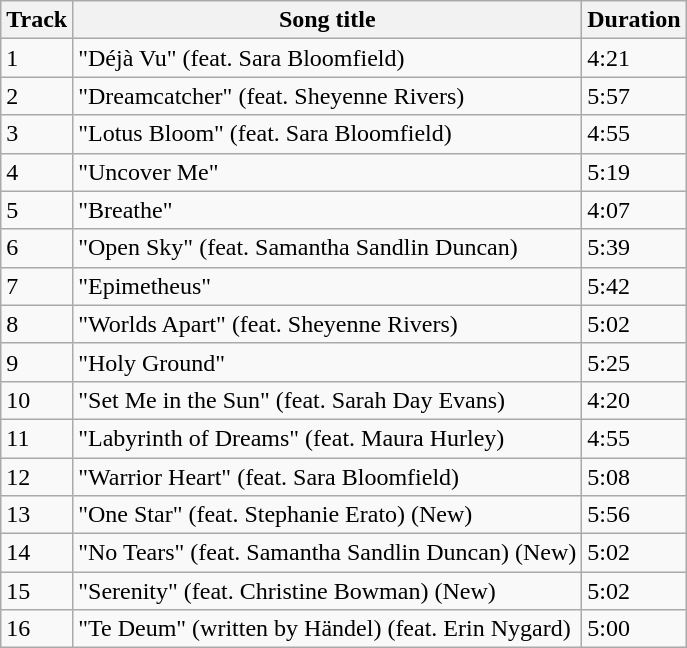<table class="wikitable">
<tr>
<th>Track</th>
<th>Song title</th>
<th>Duration</th>
</tr>
<tr>
<td>1</td>
<td>"Déjà Vu" (feat. Sara Bloomfield)</td>
<td>4:21</td>
</tr>
<tr>
<td>2</td>
<td>"Dreamcatcher" (feat. Sheyenne Rivers)</td>
<td>5:57</td>
</tr>
<tr>
<td>3</td>
<td>"Lotus Bloom" (feat. Sara Bloomfield)</td>
<td>4:55</td>
</tr>
<tr>
<td>4</td>
<td>"Uncover Me"</td>
<td>5:19</td>
</tr>
<tr>
<td>5</td>
<td>"Breathe"</td>
<td>4:07</td>
</tr>
<tr>
<td>6</td>
<td>"Open Sky" (feat. Samantha Sandlin Duncan)</td>
<td>5:39</td>
</tr>
<tr>
<td>7</td>
<td>"Epimetheus"</td>
<td>5:42</td>
</tr>
<tr>
<td>8</td>
<td>"Worlds Apart" (feat. Sheyenne Rivers)</td>
<td>5:02</td>
</tr>
<tr>
<td>9</td>
<td>"Holy Ground"</td>
<td>5:25</td>
</tr>
<tr>
<td>10</td>
<td>"Set Me in the Sun" (feat. Sarah Day Evans)</td>
<td>4:20</td>
</tr>
<tr>
<td>11</td>
<td>"Labyrinth of Dreams" (feat. Maura Hurley)</td>
<td>4:55</td>
</tr>
<tr>
<td>12</td>
<td>"Warrior Heart" (feat. Sara Bloomfield)</td>
<td>5:08</td>
</tr>
<tr>
<td>13</td>
<td>"One Star" (feat. Stephanie Erato) (New)</td>
<td>5:56</td>
</tr>
<tr>
<td>14</td>
<td>"No Tears" (feat. Samantha Sandlin Duncan) (New)</td>
<td>5:02</td>
</tr>
<tr>
<td>15</td>
<td>"Serenity" (feat. Christine Bowman) (New)</td>
<td>5:02</td>
</tr>
<tr>
<td>16</td>
<td>"Te Deum" (written by Händel) (feat. Erin Nygard)</td>
<td>5:00</td>
</tr>
</table>
